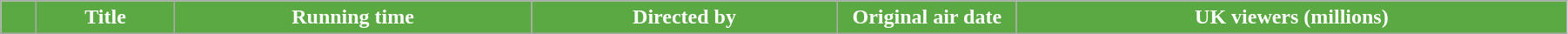<table class="wikitable" style="width:95%; background:#FFFFFF">
<tr style="color:#fff;">
<th style="background:#5AA942; width:20px"></th>
<th style="background:#5AA942;">Title</th>
<th style="background:#5AA942;">Running time</th>
<th style="background:#5AA942;">Directed by</th>
<th style="background:#5AA942; width:130px">Original air date</th>
<th style="background:#5AA942;">UK viewers (millions)<br></th>
</tr>
</table>
